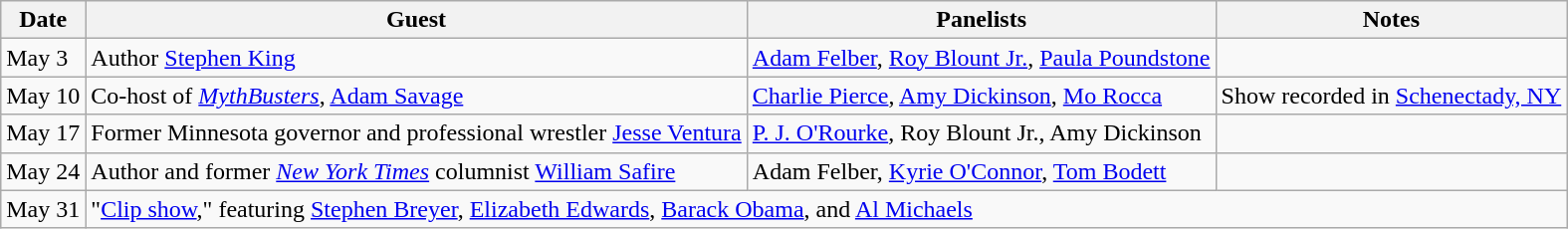<table class="wikitable">
<tr>
<th>Date</th>
<th>Guest</th>
<th>Panelists</th>
<th>Notes</th>
</tr>
<tr>
<td>May 3</td>
<td>Author <a href='#'>Stephen King</a></td>
<td><a href='#'>Adam Felber</a>, <a href='#'>Roy Blount Jr.</a>, <a href='#'>Paula Poundstone</a></td>
<td></td>
</tr>
<tr>
<td>May 10</td>
<td>Co-host of <em><a href='#'>MythBusters</a></em>, <a href='#'>Adam Savage</a></td>
<td><a href='#'>Charlie Pierce</a>, <a href='#'>Amy Dickinson</a>, <a href='#'>Mo Rocca</a></td>
<td>Show recorded in <a href='#'>Schenectady, NY</a> </td>
</tr>
<tr>
<td>May 17</td>
<td>Former Minnesota governor and professional wrestler <a href='#'>Jesse Ventura</a></td>
<td><a href='#'>P. J. O'Rourke</a>, Roy Blount Jr., Amy Dickinson</td>
<td></td>
</tr>
<tr>
<td>May 24</td>
<td>Author and former <em><a href='#'>New York Times</a></em> columnist <a href='#'>William Safire</a></td>
<td>Adam Felber, <a href='#'>Kyrie O'Connor</a>, <a href='#'>Tom Bodett</a></td>
<td></td>
</tr>
<tr>
<td>May 31</td>
<td colspan="3">"<a href='#'>Clip show</a>," featuring <a href='#'>Stephen Breyer</a>, <a href='#'>Elizabeth Edwards</a>, <a href='#'>Barack Obama</a>, and <a href='#'>Al Michaels</a></td>
</tr>
</table>
